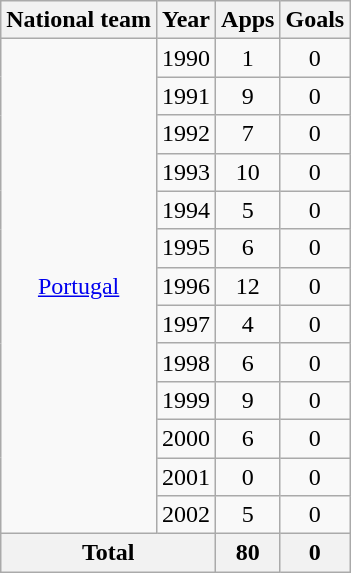<table class="wikitable" style="text-align:center">
<tr>
<th>National team</th>
<th>Year</th>
<th>Apps</th>
<th>Goals</th>
</tr>
<tr>
<td rowspan="13"><a href='#'>Portugal</a></td>
<td>1990</td>
<td>1</td>
<td>0</td>
</tr>
<tr>
<td>1991</td>
<td>9</td>
<td>0</td>
</tr>
<tr>
<td>1992</td>
<td>7</td>
<td>0</td>
</tr>
<tr>
<td>1993</td>
<td>10</td>
<td>0</td>
</tr>
<tr>
<td>1994</td>
<td>5</td>
<td>0</td>
</tr>
<tr>
<td>1995</td>
<td>6</td>
<td>0</td>
</tr>
<tr>
<td>1996</td>
<td>12</td>
<td>0</td>
</tr>
<tr>
<td>1997</td>
<td>4</td>
<td>0</td>
</tr>
<tr>
<td>1998</td>
<td>6</td>
<td>0</td>
</tr>
<tr>
<td>1999</td>
<td>9</td>
<td>0</td>
</tr>
<tr>
<td>2000</td>
<td>6</td>
<td>0</td>
</tr>
<tr>
<td>2001</td>
<td>0</td>
<td>0</td>
</tr>
<tr>
<td>2002</td>
<td>5</td>
<td>0</td>
</tr>
<tr>
<th colspan="2">Total</th>
<th>80</th>
<th>0</th>
</tr>
</table>
